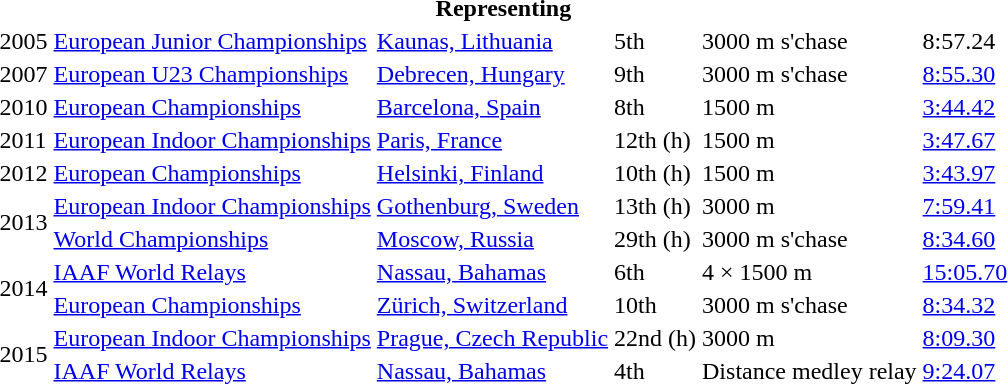<table>
<tr>
<th colspan="6">Representing </th>
</tr>
<tr>
<td>2005</td>
<td><a href='#'>European Junior Championships</a></td>
<td><a href='#'>Kaunas, Lithuania</a></td>
<td>5th</td>
<td>3000 m s'chase</td>
<td>8:57.24</td>
</tr>
<tr>
<td>2007</td>
<td><a href='#'>European U23 Championships</a></td>
<td><a href='#'>Debrecen, Hungary</a></td>
<td>9th</td>
<td>3000 m s'chase</td>
<td><a href='#'>8:55.30</a></td>
</tr>
<tr>
<td>2010</td>
<td><a href='#'>European Championships</a></td>
<td><a href='#'>Barcelona, Spain</a></td>
<td>8th</td>
<td>1500 m</td>
<td><a href='#'>3:44.42</a></td>
</tr>
<tr>
<td>2011</td>
<td><a href='#'>European Indoor Championships</a></td>
<td><a href='#'>Paris, France</a></td>
<td>12th (h)</td>
<td>1500 m</td>
<td><a href='#'>3:47.67</a></td>
</tr>
<tr>
<td>2012</td>
<td><a href='#'>European Championships</a></td>
<td><a href='#'>Helsinki, Finland</a></td>
<td>10th (h)</td>
<td>1500 m</td>
<td><a href='#'>3:43.97</a></td>
</tr>
<tr>
<td rowspan=2>2013</td>
<td><a href='#'>European Indoor Championships</a></td>
<td><a href='#'>Gothenburg, Sweden</a></td>
<td>13th (h)</td>
<td>3000 m</td>
<td><a href='#'>7:59.41</a></td>
</tr>
<tr>
<td><a href='#'>World Championships</a></td>
<td><a href='#'>Moscow, Russia</a></td>
<td>29th (h)</td>
<td>3000 m s'chase</td>
<td><a href='#'>8:34.60</a></td>
</tr>
<tr>
<td rowspan=2>2014</td>
<td><a href='#'>IAAF World Relays</a></td>
<td><a href='#'>Nassau, Bahamas</a></td>
<td>6th</td>
<td>4 × 1500 m</td>
<td><a href='#'>15:05.70</a></td>
</tr>
<tr>
<td><a href='#'>European Championships</a></td>
<td><a href='#'>Zürich, Switzerland</a></td>
<td>10th</td>
<td>3000 m s'chase</td>
<td><a href='#'>8:34.32</a></td>
</tr>
<tr>
<td rowspan=2>2015</td>
<td><a href='#'>European Indoor Championships</a></td>
<td><a href='#'>Prague, Czech Republic</a></td>
<td>22nd (h)</td>
<td>3000 m</td>
<td><a href='#'>8:09.30</a></td>
</tr>
<tr>
<td><a href='#'>IAAF World Relays</a></td>
<td><a href='#'>Nassau, Bahamas</a></td>
<td>4th</td>
<td>Distance medley relay</td>
<td><a href='#'>9:24.07</a></td>
</tr>
</table>
